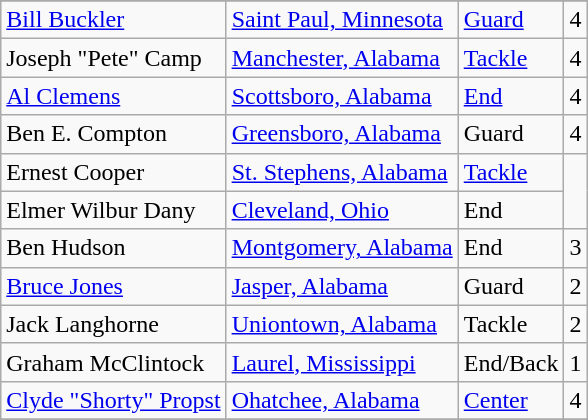<table class="wikitable">
<tr>
</tr>
<tr>
<td><a href='#'>Bill Buckler</a></td>
<td><a href='#'>Saint Paul, Minnesota</a></td>
<td><a href='#'>Guard</a></td>
<td>4</td>
</tr>
<tr>
<td>Joseph "Pete" Camp</td>
<td><a href='#'>Manchester, Alabama</a></td>
<td><a href='#'>Tackle</a></td>
<td>4</td>
</tr>
<tr>
<td><a href='#'>Al Clemens</a></td>
<td><a href='#'>Scottsboro, Alabama</a></td>
<td><a href='#'>End</a></td>
<td>4</td>
</tr>
<tr>
<td>Ben E. Compton</td>
<td><a href='#'>Greensboro, Alabama</a></td>
<td>Guard</td>
<td>4</td>
</tr>
<tr>
<td>Ernest Cooper</td>
<td><a href='#'>St. Stephens, Alabama</a></td>
<td><a href='#'>Tackle</a></td>
</tr>
<tr>
<td>Elmer Wilbur Dany</td>
<td><a href='#'>Cleveland, Ohio</a></td>
<td>End</td>
</tr>
<tr>
<td>Ben Hudson</td>
<td><a href='#'>Montgomery, Alabama</a></td>
<td>End</td>
<td>3</td>
</tr>
<tr>
<td><a href='#'>Bruce Jones</a></td>
<td><a href='#'>Jasper, Alabama</a></td>
<td>Guard</td>
<td>2</td>
</tr>
<tr>
<td>Jack Langhorne</td>
<td><a href='#'>Uniontown, Alabama</a></td>
<td>Tackle</td>
<td>2</td>
</tr>
<tr>
<td>Graham McClintock</td>
<td><a href='#'>Laurel, Mississippi</a></td>
<td>End/Back</td>
<td>1</td>
</tr>
<tr>
<td><a href='#'>Clyde "Shorty" Propst</a></td>
<td><a href='#'>Ohatchee, Alabama</a></td>
<td><a href='#'>Center</a></td>
<td>4</td>
</tr>
<tr>
</tr>
</table>
